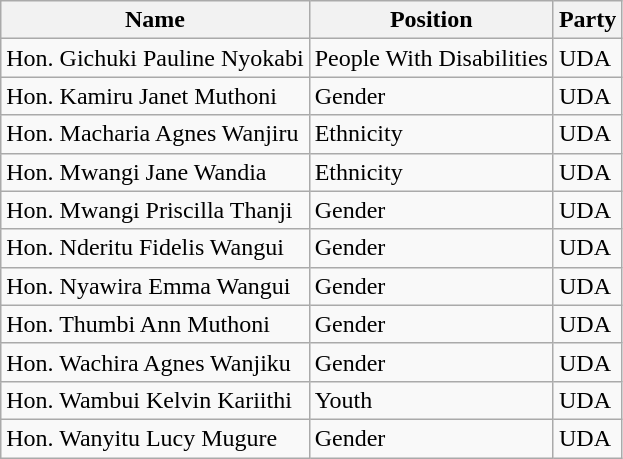<table class="wikitable">
<tr>
<th>Name</th>
<th>Position</th>
<th>Party</th>
</tr>
<tr>
<td>Hon. Gichuki Pauline Nyokabi</td>
<td>People With Disabilities</td>
<td>UDA</td>
</tr>
<tr>
<td>Hon. Kamiru Janet Muthoni</td>
<td>Gender</td>
<td>UDA</td>
</tr>
<tr>
<td>Hon. Macharia Agnes Wanjiru</td>
<td>Ethnicity</td>
<td>UDA</td>
</tr>
<tr>
<td>Hon. Mwangi Jane Wandia</td>
<td>Ethnicity</td>
<td>UDA</td>
</tr>
<tr>
<td>Hon. Mwangi Priscilla Thanji</td>
<td>Gender</td>
<td>UDA</td>
</tr>
<tr>
<td>Hon. Nderitu Fidelis Wangui</td>
<td>Gender</td>
<td>UDA</td>
</tr>
<tr>
<td>Hon. Nyawira Emma Wangui</td>
<td>Gender</td>
<td>UDA</td>
</tr>
<tr>
<td>Hon. Thumbi Ann Muthoni</td>
<td>Gender</td>
<td>UDA</td>
</tr>
<tr>
<td>Hon. Wachira Agnes Wanjiku</td>
<td>Gender</td>
<td>UDA</td>
</tr>
<tr>
<td>Hon. Wambui Kelvin Kariithi</td>
<td>Youth</td>
<td>UDA</td>
</tr>
<tr>
<td>Hon. Wanyitu Lucy Mugure</td>
<td>Gender</td>
<td>UDA</td>
</tr>
</table>
